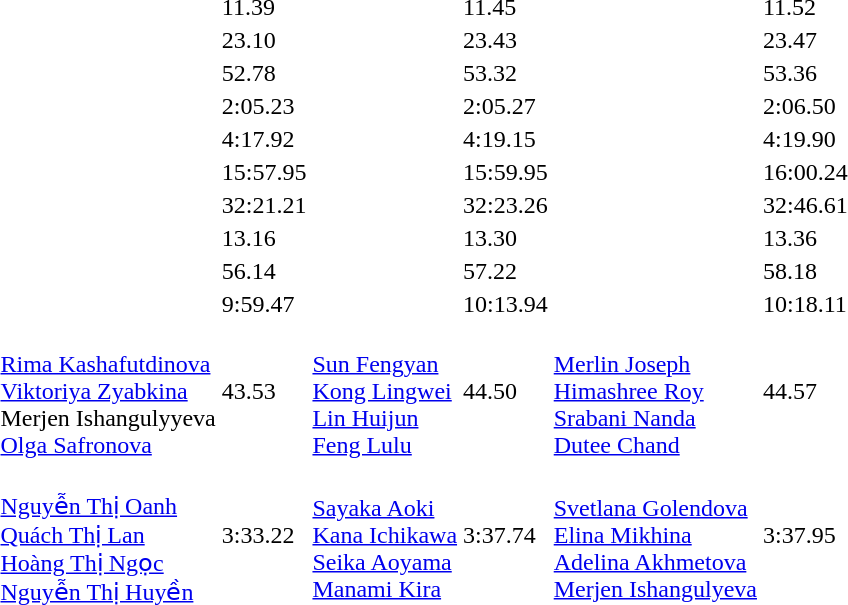<table>
<tr>
<td></td>
<td></td>
<td>11.39</td>
<td></td>
<td>11.45</td>
<td></td>
<td>11.52</td>
</tr>
<tr>
<td></td>
<td></td>
<td>23.10</td>
<td></td>
<td>23.43</td>
<td></td>
<td>23.47</td>
</tr>
<tr>
<td></td>
<td></td>
<td>52.78</td>
<td></td>
<td>53.32</td>
<td></td>
<td>53.36</td>
</tr>
<tr>
<td></td>
<td></td>
<td>2:05.23</td>
<td></td>
<td>2:05.27</td>
<td></td>
<td>2:06.50</td>
</tr>
<tr>
<td></td>
<td></td>
<td>4:17.92</td>
<td></td>
<td>4:19.15</td>
<td></td>
<td>4:19.90</td>
</tr>
<tr>
<td></td>
<td></td>
<td>15:57.95</td>
<td></td>
<td>15:59.95</td>
<td></td>
<td>16:00.24</td>
</tr>
<tr>
<td></td>
<td></td>
<td>32:21.21</td>
<td></td>
<td>32:23.26</td>
<td></td>
<td>32:46.61</td>
</tr>
<tr>
<td></td>
<td></td>
<td>13.16</td>
<td></td>
<td>13.30</td>
<td></td>
<td>13.36</td>
</tr>
<tr>
<td></td>
<td></td>
<td>56.14</td>
<td></td>
<td>57.22</td>
<td></td>
<td>58.18</td>
</tr>
<tr>
<td></td>
<td></td>
<td>9:59.47</td>
<td></td>
<td>10:13.94</td>
<td></td>
<td>10:18.11</td>
</tr>
<tr>
<td></td>
<td><br><a href='#'>Rima Kashafutdinova</a><br><a href='#'>Viktoriya Zyabkina</a><br>Merjen Ishangulyyeva<br><a href='#'>Olga Safronova</a></td>
<td>43.53</td>
<td><br><a href='#'>Sun Fengyan</a><br><a href='#'>Kong Lingwei</a><br><a href='#'>Lin Huijun</a><br><a href='#'>Feng Lulu</a></td>
<td>44.50</td>
<td><br><a href='#'>Merlin Joseph</a><br><a href='#'>Himashree Roy</a><br><a href='#'>Srabani Nanda</a><br><a href='#'>Dutee Chand</a></td>
<td>44.57</td>
</tr>
<tr>
<td></td>
<td><br><a href='#'>Nguyễn Thị Oanh</a><br><a href='#'>Quách Thị Lan</a><br><a href='#'>Hoàng Thị Ngọc</a><br><a href='#'>Nguyễn Thị Huyền</a></td>
<td>3:33.22</td>
<td><br><a href='#'>Sayaka Aoki</a><br><a href='#'>Kana Ichikawa</a><br><a href='#'>Seika Aoyama</a><br><a href='#'>Manami Kira</a></td>
<td>3:37.74</td>
<td><br><a href='#'>Svetlana Golendova</a><br><a href='#'>Elina Mikhina</a><br><a href='#'>Adelina Akhmetova</a><br><a href='#'>Merjen Ishangulyeva</a></td>
<td>3:37.95</td>
</tr>
</table>
